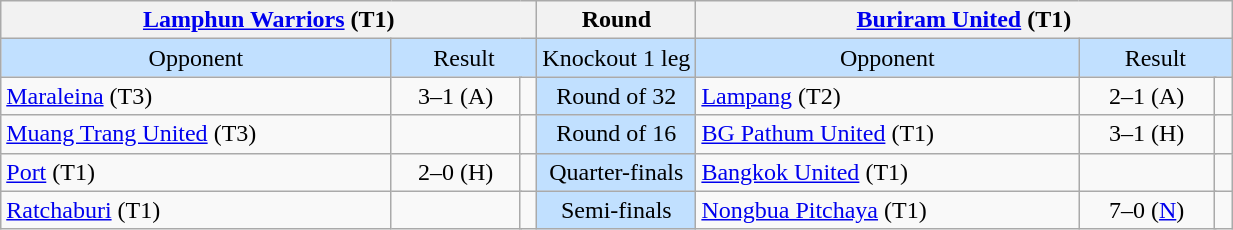<table class="wikitable" style="text-align:center">
<tr>
<th colspan=4 width="350"><a href='#'>Lamphun Warriors</a> (T1)</th>
<th>Round</th>
<th colspan=4 width="350"><a href='#'>Buriram United</a> (T1)</th>
</tr>
<tr style="background:#C1E0FF">
<td>Opponent</td>
<td colspan=3>Result</td>
<td>Knockout 1 leg</td>
<td>Opponent</td>
<td colspan=3>Result</td>
</tr>
<tr>
<td align=left><a href='#'>Maraleina</a> (T3)</td>
<td colspan=2>3–1 (A)</td>
<td><small></small></td>
<td style="background:#C1E0FF">Round of 32</td>
<td align=left><a href='#'>Lampang</a> (T2)</td>
<td colspan=2>2–1 (A)</td>
<td><small></small></td>
</tr>
<tr>
<td align=left><a href='#'>Muang Trang United</a> (T3)</td>
<td colspan=2></td>
<td><small></small></td>
<td style="background:#C1E0FF">Round of 16</td>
<td align=left><a href='#'>BG Pathum United</a> (T1)</td>
<td colspan=2>3–1 (H)</td>
<td><small></small></td>
</tr>
<tr>
<td align=left><a href='#'>Port</a> (T1)</td>
<td colspan=2>2–0 (H)</td>
<td><small></small></td>
<td style="background:#C1E0FF">Quarter-finals</td>
<td align=left><a href='#'>Bangkok United</a> (T1)</td>
<td colspan=2></td>
<td><small></small></td>
</tr>
<tr>
<td align=left><a href='#'>Ratchaburi</a> (T1)</td>
<td colspan=2></td>
<td><small></small></td>
<td style="background:#C1E0FF">Semi-finals</td>
<td align=left><a href='#'>Nongbua Pitchaya</a> (T1)</td>
<td colspan=2>7–0 (<a href='#'>N</a>)</td>
<td><small></small></td>
</tr>
</table>
